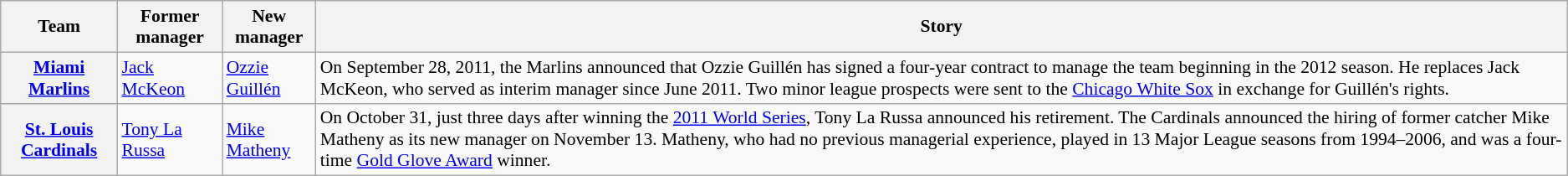<table class="wikitable" style="font-size:90%;">
<tr>
<th>Team</th>
<th>Former manager</th>
<th>New manager</th>
<th>Story</th>
</tr>
<tr>
<th><a href='#'>Miami Marlins</a></th>
<td><a href='#'>Jack McKeon</a></td>
<td><a href='#'>Ozzie Guillén</a></td>
<td>On September 28, 2011, the Marlins announced that Ozzie Guillén has signed a four-year contract to manage the team beginning in the 2012 season. He replaces Jack McKeon, who served as interim manager since June 2011. Two minor league prospects were sent to the <a href='#'>Chicago White Sox</a> in exchange for Guillén's rights.</td>
</tr>
<tr>
<th><a href='#'>St. Louis Cardinals</a></th>
<td><a href='#'>Tony La Russa</a></td>
<td><a href='#'>Mike Matheny</a></td>
<td>On October 31, just three days after winning the <a href='#'>2011 World Series</a>, Tony La Russa announced his retirement. The Cardinals announced the hiring of former catcher Mike Matheny as its new manager on November 13. Matheny, who had no previous managerial experience, played in 13 Major League seasons from 1994–2006, and was a four-time <a href='#'>Gold Glove Award</a> winner.</td>
</tr>
</table>
